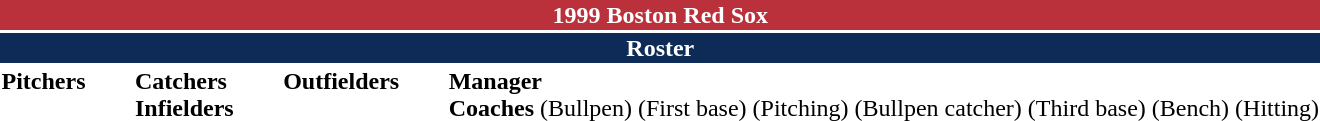<table class="toccolours" style="text-align: left;">
<tr>
<th colspan="10" style="background-color: #ba313c; color: #FFFFFF; text-align: center;">1999 Boston Red Sox</th>
</tr>
<tr>
<td colspan="10" style="background-color:#0d2b56; color: white; text-align: center;"><strong>Roster</strong></td>
</tr>
<tr>
<td valign="top"><strong>Pitchers</strong><br>























</td>
<td width="25px"></td>
<td valign="top"><strong>Catchers</strong><br>




<strong>Infielders</strong>










</td>
<td width="25px"></td>
<td valign="top"><strong>Outfielders</strong><br>





</td>
<td width="25px"></td>
<td valign="top"><strong>Manager</strong><br> 
<strong>Coaches</strong>
 (Bullpen)
 (First base) 
 (Pitching)
 (Bullpen catcher)
 (Third base) 
 (Bench)
 (Hitting)</td>
</tr>
<tr>
</tr>
</table>
